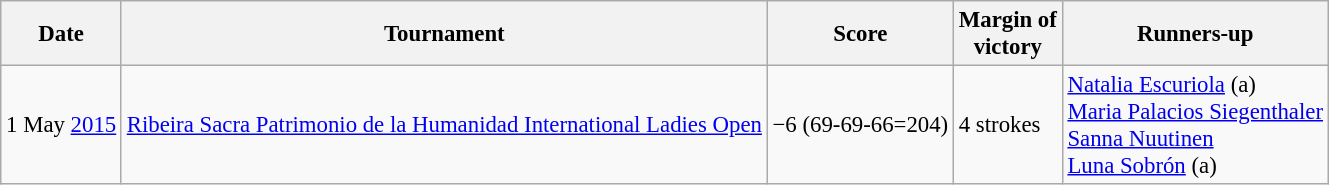<table class=wikitable style="font-size:95%">
<tr>
<th>Date</th>
<th>Tournament</th>
<th>Score</th>
<th>Margin of<br>victory</th>
<th>Runners-up</th>
</tr>
<tr>
<td align=center>1 May <a href='#'>2015</a></td>
<td><a href='#'>Ribeira Sacra Patrimonio de la Humanidad International Ladies Open</a></td>
<td>−6 (69-69-66=204)</td>
<td>4 strokes</td>
<td> <a href='#'>Natalia Escuriola</a> (a)<br> <a href='#'>Maria Palacios Siegenthaler</a><br> <a href='#'>Sanna Nuutinen</a><br> <a href='#'>Luna Sobrón</a> (a)</td>
</tr>
</table>
